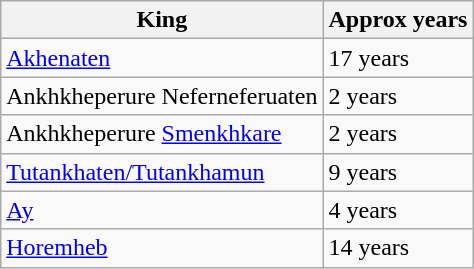<table class="wikitable">
<tr>
<th>King</th>
<th>Approx years</th>
</tr>
<tr>
<td><a href='#'>Akhenaten</a></td>
<td>17 years</td>
</tr>
<tr>
<td>Ankhkheperure Neferneferuaten</td>
<td>2 years</td>
</tr>
<tr>
<td>Ankhkheperure <a href='#'>Smenkhkare</a></td>
<td>2 years</td>
</tr>
<tr>
<td><a href='#'>Tutankhaten/Tutankhamun</a></td>
<td>9 years</td>
</tr>
<tr>
<td><a href='#'>Ay</a></td>
<td>4 years</td>
</tr>
<tr>
<td><a href='#'>Horemheb</a></td>
<td>14 years</td>
</tr>
</table>
